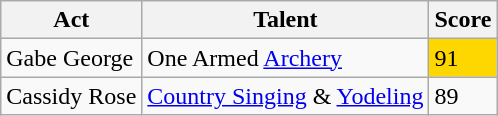<table class="wikitable">
<tr>
<th>Act</th>
<th>Talent</th>
<th>Score</th>
</tr>
<tr>
<td>Gabe George</td>
<td>One Armed <a href='#'>Archery</a></td>
<td style="background:gold;">91</td>
</tr>
<tr>
<td>Cassidy Rose</td>
<td><a href='#'>Country Singing</a> & <a href='#'>Yodeling</a></td>
<td>89</td>
</tr>
</table>
